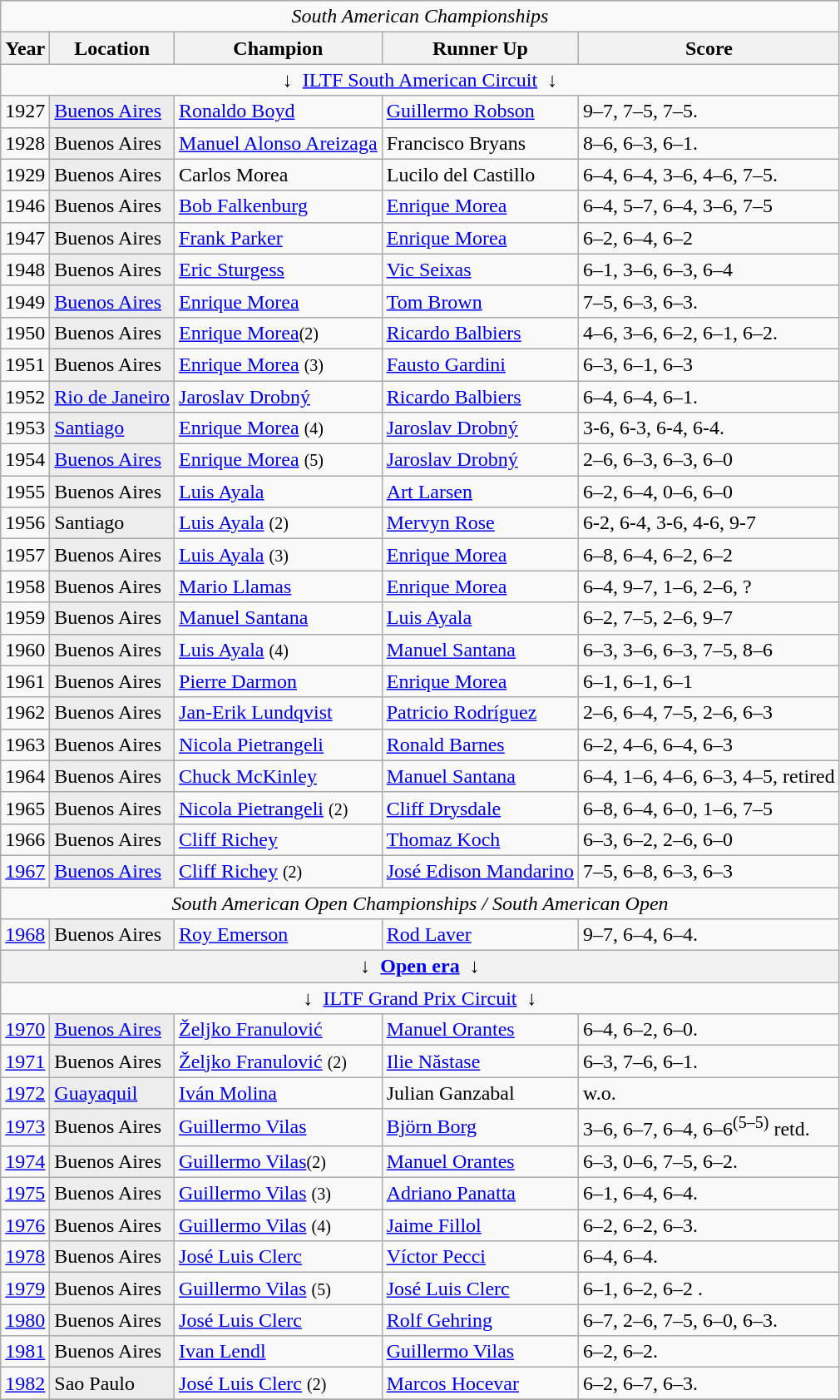<table class="wikitable sortable">
<tr>
<td colspan=5 align=center><em>South American Championships</em></td>
</tr>
<tr>
<th>Year</th>
<th>Location</th>
<th>Champion</th>
<th>Runner Up</th>
<th>Score</th>
</tr>
<tr>
<td colspan=5 align=center>↓  <a href='#'>ILTF South American Circuit</a>  ↓</td>
</tr>
<tr>
<td>1927</td>
<td style="background:#ededed"><a href='#'>Buenos Aires</a></td>
<td> <a href='#'>Ronaldo Boyd</a></td>
<td> <a href='#'>Guillermo Robson</a></td>
<td>9–7, 7–5, 7–5.</td>
</tr>
<tr>
<td>1928</td>
<td style="background:#ededed">Buenos Aires</td>
<td> <a href='#'>Manuel Alonso Areizaga</a></td>
<td> Francisco Bryans</td>
<td>8–6, 6–3, 6–1.</td>
</tr>
<tr>
<td>1929</td>
<td style="background:#ededed">Buenos Aires</td>
<td> Carlos Morea</td>
<td> Lucilo del Castillo</td>
<td>6–4, 6–4, 3–6, 4–6, 7–5.</td>
</tr>
<tr>
<td>1946</td>
<td style="background:#ededed">Buenos Aires</td>
<td> <a href='#'>Bob Falkenburg</a></td>
<td> <a href='#'>Enrique Morea</a></td>
<td>6–4, 5–7, 6–4, 3–6, 7–5</td>
</tr>
<tr>
<td>1947</td>
<td style="background:#ededed">Buenos Aires</td>
<td> <a href='#'>Frank Parker</a></td>
<td> <a href='#'>Enrique Morea</a></td>
<td>6–2, 6–4, 6–2</td>
</tr>
<tr>
<td>1948</td>
<td style="background:#ededed">Buenos Aires</td>
<td> <a href='#'>Eric Sturgess</a></td>
<td> <a href='#'>Vic Seixas</a></td>
<td>6–1, 3–6, 6–3, 6–4</td>
</tr>
<tr>
<td>1949</td>
<td style="background:#ededed"><a href='#'>Buenos Aires</a></td>
<td> <a href='#'>Enrique Morea</a></td>
<td> <a href='#'>Tom Brown</a></td>
<td>7–5, 6–3, 6–3.</td>
</tr>
<tr>
<td>1950</td>
<td style="background:#ededed">Buenos Aires</td>
<td> <a href='#'>Enrique Morea</a><small>(2)</small></td>
<td> <a href='#'>Ricardo Balbiers</a></td>
<td>4–6, 3–6, 6–2, 6–1, 6–2.</td>
</tr>
<tr>
<td>1951</td>
<td style="background:#ededed">Buenos Aires</td>
<td> <a href='#'>Enrique Morea</a> <small>(3)</small></td>
<td> <a href='#'>Fausto Gardini</a></td>
<td>6–3, 6–1, 6–3</td>
</tr>
<tr>
<td>1952</td>
<td style="background:#ededed"><a href='#'>Rio de Janeiro</a></td>
<td> <a href='#'>Jaroslav Drobný</a></td>
<td> <a href='#'>Ricardo Balbiers</a></td>
<td>6–4, 6–4, 6–1.</td>
</tr>
<tr>
<td>1953</td>
<td style="background:#ededed"><a href='#'>Santiago</a></td>
<td> <a href='#'>Enrique Morea</a> <small>(4)</small></td>
<td>  <a href='#'>Jaroslav Drobný</a></td>
<td>3-6, 6-3, 6-4, 6-4.</td>
</tr>
<tr>
<td>1954</td>
<td style="background:#ededed"><a href='#'>Buenos Aires</a></td>
<td> <a href='#'>Enrique Morea</a> <small>(5)</small></td>
<td>  <a href='#'>Jaroslav Drobný</a></td>
<td>2–6, 6–3, 6–3, 6–0</td>
</tr>
<tr>
<td>1955</td>
<td style="background:#ededed">Buenos Aires</td>
<td> <a href='#'>Luis Ayala</a></td>
<td> <a href='#'>Art Larsen</a></td>
<td>6–2, 6–4, 0–6, 6–0</td>
</tr>
<tr>
<td>1956</td>
<td style="background:#ededed">Santiago</td>
<td> <a href='#'>Luis Ayala</a>  <small>(2)</small></td>
<td> <a href='#'>Mervyn Rose</a></td>
<td>6-2, 6-4, 3-6, 4-6, 9-7</td>
</tr>
<tr>
<td>1957</td>
<td style="background:#ededed">Buenos Aires</td>
<td> <a href='#'>Luis Ayala</a> <small>(3)</small></td>
<td> <a href='#'>Enrique Morea</a></td>
<td>6–8, 6–4, 6–2, 6–2</td>
</tr>
<tr>
<td>1958</td>
<td style="background:#ededed">Buenos Aires</td>
<td> <a href='#'>Mario Llamas</a></td>
<td> <a href='#'>Enrique Morea</a></td>
<td>6–4, 9–7, 1–6, 2–6, ?</td>
</tr>
<tr>
<td>1959</td>
<td style="background:#ededed">Buenos Aires</td>
<td> <a href='#'>Manuel Santana</a></td>
<td> <a href='#'>Luis Ayala</a></td>
<td>6–2, 7–5, 2–6, 9–7</td>
</tr>
<tr>
<td>1960</td>
<td style="background:#ededed">Buenos Aires</td>
<td> <a href='#'>Luis Ayala</a> <small>(4)</small></td>
<td> <a href='#'>Manuel Santana</a></td>
<td>6–3, 3–6, 6–3, 7–5, 8–6</td>
</tr>
<tr>
<td>1961</td>
<td style="background:#ededed">Buenos Aires</td>
<td> <a href='#'>Pierre Darmon</a></td>
<td> <a href='#'>Enrique Morea</a></td>
<td>6–1, 6–1, 6–1</td>
</tr>
<tr>
<td>1962</td>
<td style="background:#ededed">Buenos Aires</td>
<td> <a href='#'>Jan-Erik Lundqvist</a></td>
<td> <a href='#'>Patricio Rodríguez</a></td>
<td>2–6, 6–4, 7–5, 2–6, 6–3</td>
</tr>
<tr>
<td>1963</td>
<td style="background:#ededed">Buenos Aires</td>
<td> <a href='#'>Nicola Pietrangeli</a></td>
<td> <a href='#'>Ronald Barnes</a></td>
<td>6–2, 4–6, 6–4, 6–3</td>
</tr>
<tr>
<td>1964</td>
<td style="background:#ededed">Buenos Aires</td>
<td> <a href='#'>Chuck McKinley</a></td>
<td> <a href='#'>Manuel Santana</a></td>
<td>6–4, 1–6, 4–6, 6–3, 4–5, retired</td>
</tr>
<tr>
<td>1965</td>
<td style="background:#ededed">Buenos Aires</td>
<td> <a href='#'>Nicola Pietrangeli</a> <small>(2)</small></td>
<td> <a href='#'>Cliff Drysdale</a></td>
<td>6–8, 6–4, 6–0, 1–6, 7–5</td>
</tr>
<tr>
<td>1966</td>
<td style="background:#ededed">Buenos Aires</td>
<td> <a href='#'>Cliff Richey</a></td>
<td> <a href='#'>Thomaz Koch</a></td>
<td>6–3, 6–2, 2–6, 6–0</td>
</tr>
<tr>
<td><a href='#'>1967</a></td>
<td style="background:#ededed"><a href='#'>Buenos Aires</a></td>
<td> <a href='#'>Cliff Richey</a> <small>(2)</small></td>
<td> <a href='#'>José Edison Mandarino</a></td>
<td>7–5, 6–8, 6–3, 6–3</td>
</tr>
<tr>
<td colspan=5 align=center><em>South American Open Championships / South American Open</em></td>
</tr>
<tr>
<td><a href='#'>1968</a></td>
<td style="background:#ededed">Buenos Aires</td>
<td> <a href='#'>Roy Emerson</a></td>
<td> <a href='#'>Rod Laver</a></td>
<td>9–7, 6–4, 6–4.</td>
</tr>
<tr>
<th colspan=5 align=center>↓  <a href='#'>Open era</a>  ↓</th>
</tr>
<tr>
<td colspan=5 align=center>↓  <a href='#'>ILTF Grand Prix Circuit</a>  ↓</td>
</tr>
<tr>
<td><a href='#'>1970</a></td>
<td style="background:#ededed"><a href='#'>Buenos Aires</a></td>
<td> <a href='#'>Željko Franulović</a></td>
<td> <a href='#'>Manuel Orantes</a></td>
<td>6–4, 6–2, 6–0.</td>
</tr>
<tr>
<td><a href='#'>1971</a></td>
<td style="background:#ededed">Buenos Aires</td>
<td> <a href='#'>Željko Franulović</a> <small>(2)</small></td>
<td> <a href='#'>Ilie Năstase</a></td>
<td>6–3, 7–6, 6–1.</td>
</tr>
<tr>
<td><a href='#'>1972</a></td>
<td style="background:#ededed"><a href='#'>Guayaquil</a></td>
<td> <a href='#'>Iván Molina</a></td>
<td> Julian Ganzabal</td>
<td>w.o.</td>
</tr>
<tr>
<td><a href='#'>1973</a></td>
<td style="background:#ededed">Buenos Aires</td>
<td> <a href='#'>Guillermo Vilas</a></td>
<td> <a href='#'>Björn Borg</a></td>
<td>3–6, 6–7, 6–4, 6–6<sup>(5–5)</sup> retd.</td>
</tr>
<tr>
<td><a href='#'>1974</a></td>
<td style="background:#ededed">Buenos Aires</td>
<td> <a href='#'>Guillermo Vilas</a><small>(2)</small></td>
<td> <a href='#'>Manuel Orantes</a></td>
<td>6–3, 0–6, 7–5, 6–2.</td>
</tr>
<tr>
<td><a href='#'>1975</a></td>
<td style="background:#ededed">Buenos Aires</td>
<td> <a href='#'>Guillermo Vilas</a> <small>(3)</small></td>
<td> <a href='#'>Adriano Panatta</a></td>
<td>6–1, 6–4, 6–4.</td>
</tr>
<tr>
<td><a href='#'>1976</a></td>
<td style="background:#ededed">Buenos Aires</td>
<td> <a href='#'>Guillermo Vilas</a> <small>(4)</small></td>
<td> <a href='#'>Jaime Fillol</a></td>
<td>6–2, 6–2, 6–3.</td>
</tr>
<tr>
<td><a href='#'>1978</a></td>
<td style="background:#ededed">Buenos Aires</td>
<td> <a href='#'>José Luis Clerc</a></td>
<td> <a href='#'>Víctor Pecci</a></td>
<td>6–4, 6–4.</td>
</tr>
<tr>
<td><a href='#'>1979</a></td>
<td style="background:#ededed">Buenos Aires</td>
<td> <a href='#'>Guillermo Vilas</a> <small>(5)</small></td>
<td> <a href='#'>José Luis Clerc</a></td>
<td>6–1, 6–2, 6–2 .</td>
</tr>
<tr>
<td><a href='#'>1980</a></td>
<td style="background:#ededed">Buenos Aires</td>
<td> <a href='#'>José Luis Clerc</a></td>
<td> <a href='#'>Rolf Gehring</a></td>
<td>6–7, 2–6, 7–5, 6–0, 6–3.</td>
</tr>
<tr>
<td><a href='#'>1981</a></td>
<td style="background:#ededed">Buenos Aires</td>
<td> <a href='#'>Ivan Lendl</a></td>
<td> <a href='#'>Guillermo Vilas</a></td>
<td>6–2, 6–2.</td>
</tr>
<tr>
<td><a href='#'>1982</a></td>
<td style="background:#ededed">Sao Paulo</td>
<td> <a href='#'>José Luis Clerc</a> <small>(2)</small></td>
<td> <a href='#'>Marcos Hocevar</a></td>
<td>6–2, 6–7, 6–3.</td>
</tr>
<tr>
</tr>
</table>
